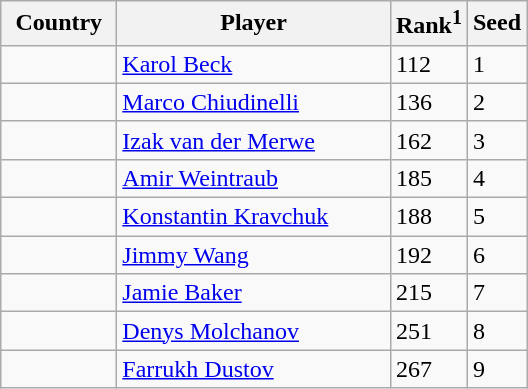<table class="sortable wikitable">
<tr>
<th width="70">Country</th>
<th width="175">Player</th>
<th>Rank<sup>1</sup></th>
<th>Seed</th>
</tr>
<tr>
<td></td>
<td><a href='#'>Karol Beck</a></td>
<td>112</td>
<td>1</td>
</tr>
<tr>
<td></td>
<td><a href='#'>Marco Chiudinelli</a></td>
<td>136</td>
<td>2</td>
</tr>
<tr>
<td></td>
<td><a href='#'>Izak van der Merwe</a></td>
<td>162</td>
<td>3</td>
</tr>
<tr>
<td></td>
<td><a href='#'>Amir Weintraub</a></td>
<td>185</td>
<td>4</td>
</tr>
<tr>
<td></td>
<td><a href='#'>Konstantin Kravchuk</a></td>
<td>188</td>
<td>5</td>
</tr>
<tr>
<td></td>
<td><a href='#'>Jimmy Wang</a></td>
<td>192</td>
<td>6</td>
</tr>
<tr>
<td></td>
<td><a href='#'>Jamie Baker</a></td>
<td>215</td>
<td>7</td>
</tr>
<tr>
<td></td>
<td><a href='#'>Denys Molchanov</a></td>
<td>251</td>
<td>8</td>
</tr>
<tr>
<td></td>
<td><a href='#'>Farrukh Dustov</a></td>
<td>267</td>
<td>9</td>
</tr>
</table>
